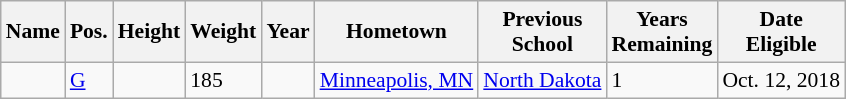<table class="wikitable sortable" style="font-size:90%;" border="1">
<tr>
<th>Name</th>
<th>Pos.</th>
<th>Height</th>
<th>Weight</th>
<th>Year</th>
<th>Hometown</th>
<th ! class="unsortable">Previous<br>School</th>
<th ! class="unsortable">Years<br>Remaining</th>
<th ! class="unsortable">Date<br>Eligible</th>
</tr>
<tr>
<td></td>
<td><a href='#'>G</a></td>
<td></td>
<td>185</td>
<td></td>
<td><a href='#'>Minneapolis, MN</a></td>
<td><a href='#'>North Dakota</a></td>
<td>1</td>
<td>Oct. 12, 2018</td>
</tr>
</table>
